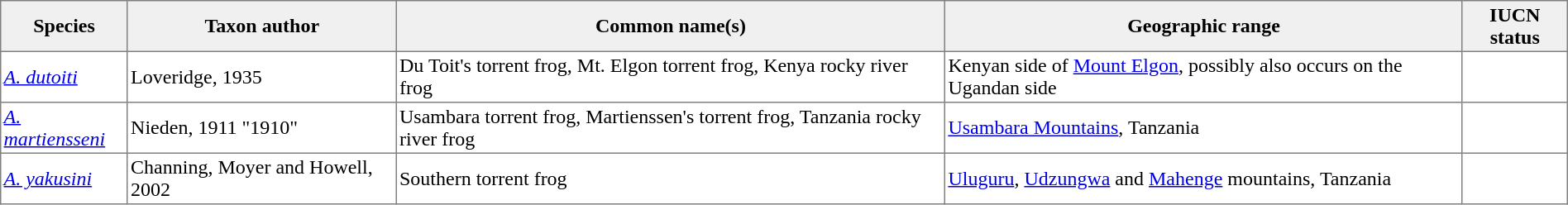<table cellspacing=0 cellpadding=2 border=1 style="border-collapse: collapse;">
<tr>
<th style="background:#f0f0f0;">Species</th>
<th style="background:#f0f0f0;">Taxon author</th>
<th style="background:#f0f0f0;">Common name(s)</th>
<th style="background:#f0f0f0;">Geographic range</th>
<th style="background:#f0f0f0;">IUCN status</th>
</tr>
<tr>
<td><em><a href='#'>A. dutoiti</a></em></td>
<td>Loveridge, 1935</td>
<td>Du Toit's torrent frog, Mt. Elgon torrent frog, Kenya rocky river frog</td>
<td>Kenyan side of <a href='#'>Mount Elgon</a>, possibly also occurs on the Ugandan side</td>
<td><a href='#'></a></td>
</tr>
<tr>
<td><em><a href='#'>A. martiensseni</a></em></td>
<td>Nieden, 1911 "1910"</td>
<td>Usambara torrent frog, Martienssen's torrent frog, Tanzania rocky river frog</td>
<td><a href='#'>Usambara Mountains</a>, Tanzania</td>
<td><a href='#'></a></td>
</tr>
<tr>
<td><em><a href='#'>A. yakusini</a></em></td>
<td>Channing, Moyer and Howell, 2002</td>
<td>Southern torrent frog</td>
<td><a href='#'>Uluguru</a>, <a href='#'>Udzungwa</a> and <a href='#'>Mahenge</a> mountains, Tanzania</td>
<td><a href='#'></a></td>
</tr>
</table>
